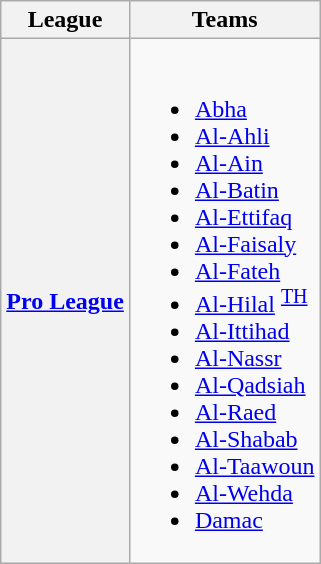<table class="wikitable">
<tr>
<th>League</th>
<th>Teams</th>
</tr>
<tr>
<th><a href='#'>Pro League</a></th>
<td valign=top><br><ul><li><a href='#'>Abha</a></li><li><a href='#'>Al-Ahli</a></li><li><a href='#'>Al-Ain</a></li><li><a href='#'>Al-Batin</a></li><li><a href='#'>Al-Ettifaq</a></li><li><a href='#'>Al-Faisaly</a></li><li><a href='#'>Al-Fateh</a></li><li><a href='#'>Al-Hilal</a> <sup><a href='#'>TH</a></sup></li><li><a href='#'>Al-Ittihad</a></li><li><a href='#'>Al-Nassr</a></li><li><a href='#'>Al-Qadsiah</a></li><li><a href='#'>Al-Raed</a></li><li><a href='#'>Al-Shabab</a></li><li><a href='#'>Al-Taawoun</a></li><li><a href='#'>Al-Wehda</a></li><li><a href='#'>Damac</a></li></ul></td>
</tr>
</table>
